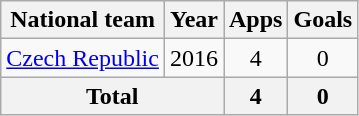<table class="wikitable" style="text-align:center">
<tr>
<th>National team</th>
<th>Year</th>
<th>Apps</th>
<th>Goals</th>
</tr>
<tr>
<td rowspan="1"><a href='#'>Czech Republic</a></td>
<td>2016</td>
<td>4</td>
<td>0</td>
</tr>
<tr>
<th colspan="2">Total</th>
<th>4</th>
<th>0</th>
</tr>
</table>
